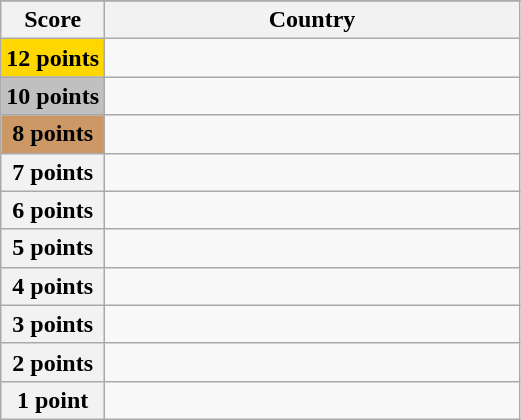<table class="wikitable">
<tr>
</tr>
<tr>
<th scope="col" width="20%">Score</th>
<th scope="col">Country</th>
</tr>
<tr>
<th scope="row" style="background:gold">12 points</th>
<td></td>
</tr>
<tr>
<th scope="row" style="background:silver">10 points</th>
<td></td>
</tr>
<tr>
<th scope="row" style="background:#CC9966">8 points</th>
<td></td>
</tr>
<tr>
<th scope="row">7 points</th>
<td></td>
</tr>
<tr>
<th scope="row">6 points</th>
<td></td>
</tr>
<tr>
<th scope="row">5 points</th>
<td></td>
</tr>
<tr>
<th scope="row">4 points</th>
<td></td>
</tr>
<tr>
<th scope="row">3 points</th>
<td></td>
</tr>
<tr>
<th scope="row">2 points</th>
<td></td>
</tr>
<tr>
<th scope="row">1 point</th>
<td></td>
</tr>
</table>
